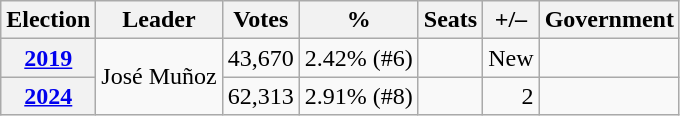<table class=wikitable style="text-align: right;">
<tr>
<th>Election</th>
<th>Leader</th>
<th>Votes</th>
<th>%</th>
<th>Seats</th>
<th>+/–</th>
<th>Government</th>
</tr>
<tr>
<th><a href='#'>2019</a></th>
<td rowspan=2>José Muñoz</td>
<td>43,670</td>
<td>2.42% (#6)</td>
<td></td>
<td>New</td>
<td></td>
</tr>
<tr>
<th><a href='#'>2024</a></th>
<td>62,313</td>
<td>2.91% (#8)</td>
<td></td>
<td> 2</td>
<td></td>
</tr>
</table>
